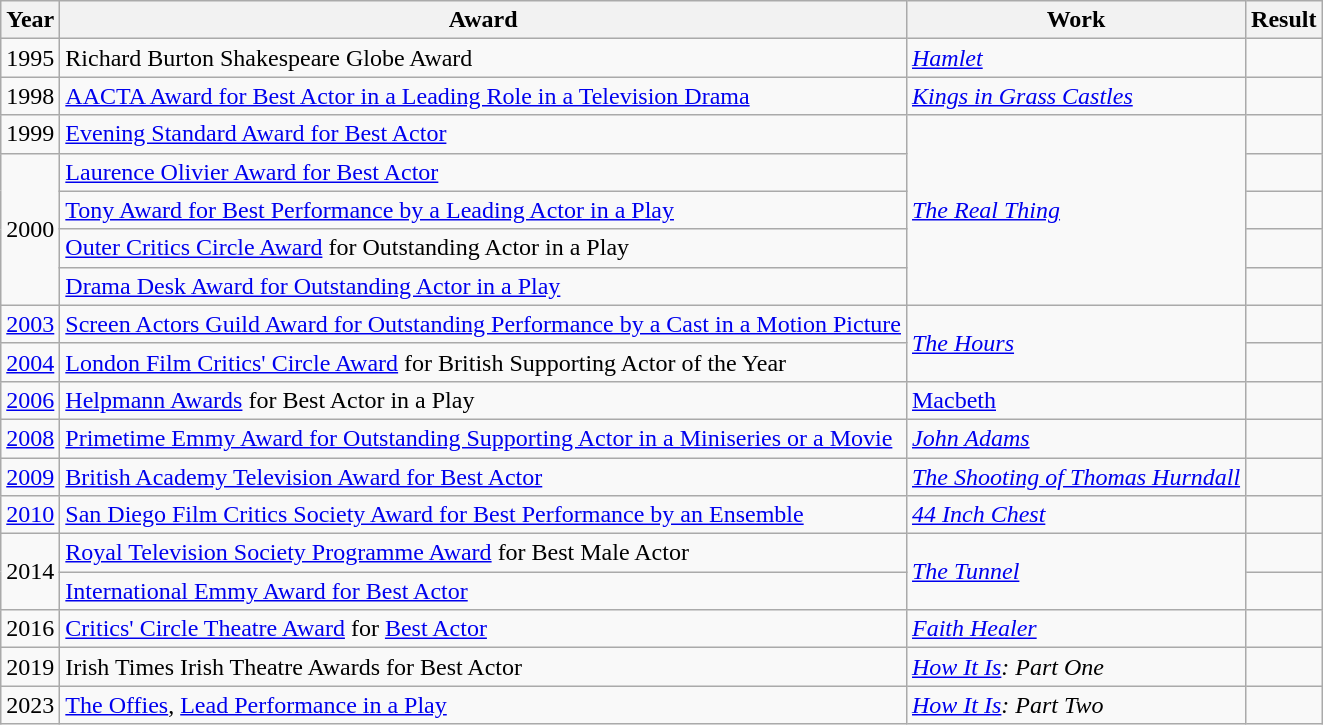<table class="wikitable sortable">
<tr>
<th>Year</th>
<th>Award</th>
<th>Work</th>
<th>Result</th>
</tr>
<tr>
<td>1995</td>
<td>Richard Burton Shakespeare Globe Award</td>
<td><em><a href='#'>Hamlet</a></em></td>
<td></td>
</tr>
<tr>
<td>1998</td>
<td><a href='#'>AACTA Award for Best Actor in a Leading Role in a Television Drama</a></td>
<td><em><a href='#'>Kings in Grass Castles</a></em></td>
<td></td>
</tr>
<tr>
<td>1999</td>
<td><a href='#'>Evening Standard Award for Best Actor</a></td>
<td rowspan="5"><em><a href='#'>The Real Thing</a></em></td>
<td></td>
</tr>
<tr>
<td rowspan="4">2000</td>
<td><a href='#'>Laurence Olivier Award for Best Actor</a></td>
<td></td>
</tr>
<tr>
<td><a href='#'>Tony Award for Best Performance by a Leading Actor in a Play</a></td>
<td></td>
</tr>
<tr>
<td><a href='#'>Outer Critics Circle Award</a> for Outstanding Actor in a Play</td>
<td></td>
</tr>
<tr>
<td><a href='#'>Drama Desk Award for Outstanding Actor in a Play</a></td>
<td></td>
</tr>
<tr>
<td><a href='#'>2003</a></td>
<td><a href='#'>Screen Actors Guild Award for Outstanding Performance by a Cast in a Motion Picture</a></td>
<td rowspan="2"><em><a href='#'>The Hours</a></em></td>
<td></td>
</tr>
<tr>
<td><a href='#'>2004</a></td>
<td><a href='#'>London Film Critics' Circle Award</a> for British Supporting Actor of the Year</td>
<td></td>
</tr>
<tr>
<td><a href='#'>2006</a></td>
<td><a href='#'>Helpmann Awards</a> for Best Actor in a Play</td>
<td><a href='#'>Macbeth</a></td>
<td></td>
</tr>
<tr>
<td><a href='#'>2008</a></td>
<td><a href='#'>Primetime Emmy Award for Outstanding Supporting Actor in a Miniseries or a Movie</a></td>
<td><em><a href='#'>John Adams</a></em></td>
<td></td>
</tr>
<tr>
<td><a href='#'>2009</a></td>
<td><a href='#'>British Academy Television Award for Best Actor</a></td>
<td><em><a href='#'>The Shooting of Thomas Hurndall</a></em></td>
<td></td>
</tr>
<tr>
<td><a href='#'>2010</a></td>
<td><a href='#'>San Diego Film Critics Society Award for Best Performance by an Ensemble</a></td>
<td><em><a href='#'>44 Inch Chest</a></em></td>
<td></td>
</tr>
<tr>
<td rowspan="2">2014</td>
<td><a href='#'>Royal Television Society Programme Award</a> for Best Male Actor</td>
<td rowspan="2"><em><a href='#'>The Tunnel</a></em></td>
<td></td>
</tr>
<tr>
<td><a href='#'>International Emmy Award for Best Actor</a></td>
<td></td>
</tr>
<tr>
<td>2016</td>
<td><a href='#'>Critics' Circle Theatre Award</a> for <a href='#'>Best Actor</a></td>
<td><em><a href='#'>Faith Healer</a></em></td>
<td></td>
</tr>
<tr>
<td>2019</td>
<td>Irish Times Irish Theatre Awards for Best Actor</td>
<td><em><a href='#'>How It Is</a>: Part One</em></td>
<td></td>
</tr>
<tr>
<td>2023</td>
<td><a href='#'>The Offies</a>, <a href='#'>Lead Performance in a Play</a></td>
<td><em><a href='#'>How It Is</a>: Part Two</em></td>
<td></td>
</tr>
</table>
